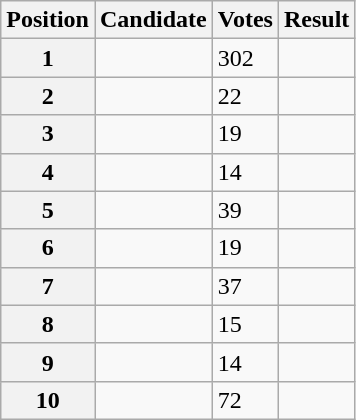<table class="wikitable sortable">
<tr>
<th scope="col">Position</th>
<th scope="col">Candidate</th>
<th scope="col">Votes</th>
<th scope="col">Result</th>
</tr>
<tr>
<th scope="row">1</th>
<td></td>
<td>302</td>
<td></td>
</tr>
<tr>
<th scope="row">2</th>
<td></td>
<td>22</td>
<td></td>
</tr>
<tr>
<th scope="row">3</th>
<td></td>
<td>19</td>
<td></td>
</tr>
<tr>
<th scope="row">4</th>
<td></td>
<td>14</td>
<td></td>
</tr>
<tr>
<th scope="row">5</th>
<td></td>
<td>39</td>
<td></td>
</tr>
<tr>
<th scope="row">6</th>
<td></td>
<td>19</td>
<td></td>
</tr>
<tr>
<th scope="row">7</th>
<td></td>
<td>37</td>
<td></td>
</tr>
<tr>
<th scope="row">8</th>
<td></td>
<td>15</td>
<td></td>
</tr>
<tr>
<th scope="row">9</th>
<td></td>
<td>14</td>
<td></td>
</tr>
<tr>
<th scope="row">10</th>
<td></td>
<td>72</td>
<td></td>
</tr>
</table>
